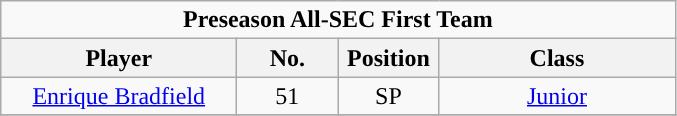<table class="wikitable" style="text-align:center">
<tr>
<td colspan="5"><strong>Preseason All-SEC First Team</strong></td>
</tr>
<tr>
<th style="width:150px; ">Player</th>
<th style="width:60px; ">No.</th>
<th style="width:60px; ">Position</th>
<th style="width:150px; ">Class</th>
</tr>
<tr>
<td><a href='#'>Enrique Bradfield</a></td>
<td>51</td>
<td>SP</td>
<td><a href='#'>Junior</a></td>
</tr>
<tr>
</tr>
</table>
